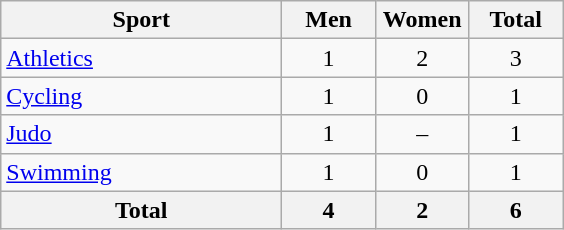<table class="wikitable sortable" style="text-align:center;">
<tr>
<th width=180>Sport</th>
<th width=55>Men</th>
<th width=55>Women</th>
<th width=55>Total</th>
</tr>
<tr>
<td align=left><a href='#'>Athletics</a></td>
<td>1</td>
<td>2</td>
<td>3</td>
</tr>
<tr>
<td align=left><a href='#'>Cycling</a></td>
<td>1</td>
<td>0</td>
<td>1</td>
</tr>
<tr>
<td align=left><a href='#'>Judo</a></td>
<td>1</td>
<td>–</td>
<td>1</td>
</tr>
<tr>
<td align=left><a href='#'>Swimming</a></td>
<td>1</td>
<td>0</td>
<td>1</td>
</tr>
<tr>
<th>Total</th>
<th>4</th>
<th>2</th>
<th>6</th>
</tr>
</table>
